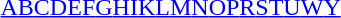<table id="toc" class="toc" summary="Class">
<tr>
<th></th>
</tr>
<tr>
<td style="text-align:center;"><a href='#'>A</a><a href='#'>B</a><a href='#'>C</a><a href='#'>D</a><a href='#'>E</a><a href='#'>F</a><a href='#'>G</a><a href='#'>H</a><a href='#'>I</a><a href='#'>K</a><a href='#'>L</a><a href='#'>M</a><a href='#'>N</a><a href='#'>O</a><a href='#'>P</a><a href='#'>R</a><a href='#'>S</a><a href='#'>T</a><a href='#'>U</a><a href='#'>W</a><a href='#'>Y</a></td>
</tr>
</table>
